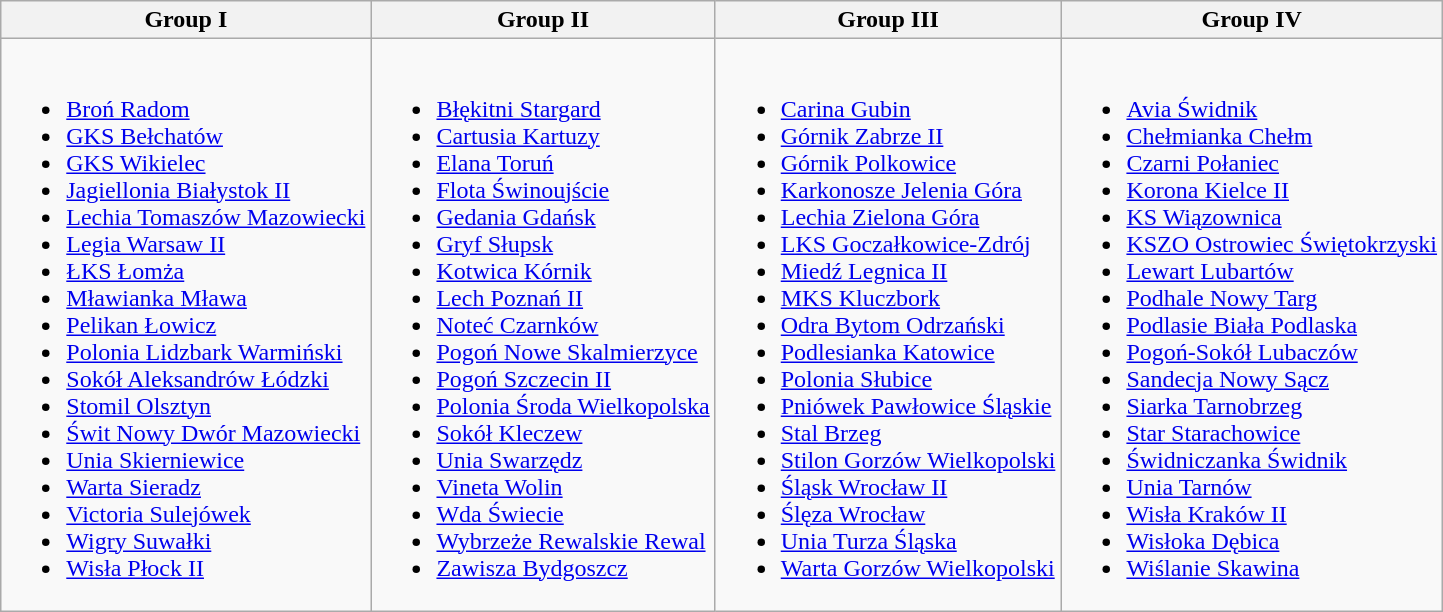<table class="wikitable">
<tr>
<th>Group I</th>
<th>Group II</th>
<th>Group III</th>
<th>Group IV</th>
</tr>
<tr>
<td><br><ul><li><a href='#'>Broń Radom</a></li><li><a href='#'>GKS Bełchatów</a></li><li><a href='#'>GKS Wikielec</a></li><li><a href='#'>Jagiellonia Białystok II</a></li><li><a href='#'>Lechia Tomaszów Mazowiecki</a></li><li><a href='#'>Legia Warsaw II</a></li><li><a href='#'>ŁKS Łomża</a></li><li><a href='#'>Mławianka Mława</a></li><li><a href='#'>Pelikan Łowicz</a></li><li><a href='#'>Polonia Lidzbark Warmiński</a></li><li><a href='#'>Sokół Aleksandrów Łódzki</a></li><li><a href='#'>Stomil Olsztyn</a></li><li><a href='#'>Świt Nowy Dwór Mazowiecki</a></li><li><a href='#'>Unia Skierniewice</a></li><li><a href='#'>Warta Sieradz</a></li><li><a href='#'>Victoria Sulejówek</a></li><li><a href='#'>Wigry Suwałki</a></li><li><a href='#'>Wisła Płock II</a></li></ul></td>
<td><br><ul><li><a href='#'>Błękitni Stargard</a></li><li><a href='#'>Cartusia Kartuzy</a></li><li><a href='#'>Elana Toruń</a></li><li><a href='#'>Flota Świnoujście</a></li><li><a href='#'>Gedania Gdańsk</a></li><li><a href='#'>Gryf Słupsk</a></li><li><a href='#'>Kotwica Kórnik</a></li><li><a href='#'>Lech Poznań II</a></li><li><a href='#'>Noteć Czarnków</a></li><li><a href='#'>Pogoń Nowe Skalmierzyce</a></li><li><a href='#'>Pogoń Szczecin II</a></li><li><a href='#'>Polonia Środa Wielkopolska</a></li><li><a href='#'>Sokół Kleczew</a></li><li><a href='#'>Unia Swarzędz</a></li><li><a href='#'>Vineta Wolin</a></li><li><a href='#'>Wda Świecie</a></li><li><a href='#'>Wybrzeże Rewalskie Rewal</a></li><li><a href='#'>Zawisza Bydgoszcz</a></li></ul></td>
<td><br><ul><li><a href='#'>Carina Gubin</a></li><li><a href='#'>Górnik Zabrze II</a></li><li><a href='#'>Górnik Polkowice</a></li><li><a href='#'>Karkonosze Jelenia Góra</a></li><li><a href='#'>Lechia Zielona Góra</a></li><li><a href='#'>LKS Goczałkowice-Zdrój</a></li><li><a href='#'>Miedź Legnica II</a></li><li><a href='#'>MKS Kluczbork</a></li><li><a href='#'>Odra Bytom Odrzański</a></li><li><a href='#'>Podlesianka Katowice</a></li><li><a href='#'>Polonia Słubice</a></li><li><a href='#'>Pniówek Pawłowice Śląskie</a></li><li><a href='#'>Stal Brzeg</a></li><li><a href='#'>Stilon Gorzów Wielkopolski</a></li><li><a href='#'>Śląsk Wrocław II</a></li><li><a href='#'>Ślęza Wrocław</a></li><li><a href='#'>Unia Turza Śląska</a></li><li><a href='#'>Warta Gorzów Wielkopolski</a></li></ul></td>
<td><br><ul><li><a href='#'>Avia Świdnik</a></li><li><a href='#'>Chełmianka Chełm</a></li><li><a href='#'>Czarni Połaniec</a></li><li><a href='#'>Korona Kielce II</a></li><li><a href='#'>KS Wiązownica</a></li><li><a href='#'>KSZO Ostrowiec Świętokrzyski</a></li><li><a href='#'>Lewart Lubartów</a></li><li><a href='#'>Podhale Nowy Targ</a></li><li><a href='#'>Podlasie Biała Podlaska</a></li><li><a href='#'>Pogoń-Sokół Lubaczów</a></li><li><a href='#'>Sandecja Nowy Sącz</a></li><li><a href='#'>Siarka Tarnobrzeg</a></li><li><a href='#'>Star Starachowice</a></li><li><a href='#'>Świdniczanka Świdnik</a></li><li><a href='#'>Unia Tarnów</a></li><li><a href='#'>Wisła Kraków II</a></li><li><a href='#'>Wisłoka Dębica</a></li><li><a href='#'>Wiślanie Skawina</a></li></ul></td>
</tr>
</table>
